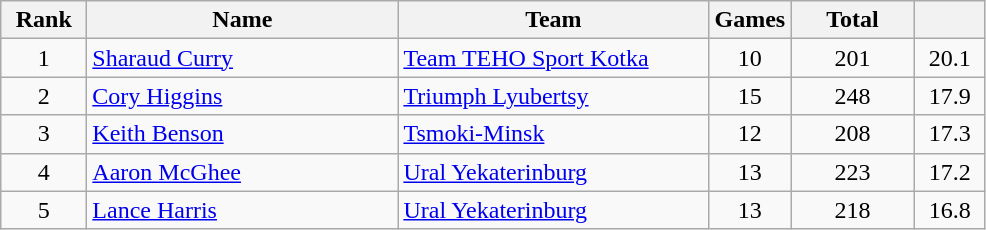<table class="wikitable" style="text-align: center;">
<tr>
<th width=50>Rank</th>
<th width=200>Name</th>
<th width=200>Team</th>
<th width=40>Games</th>
<th width=75>Total</th>
<th width=40></th>
</tr>
<tr>
<td>1</td>
<td align="left"> <a href='#'>Sharaud Curry</a></td>
<td align="left"> <a href='#'>Team TEHO Sport Kotka</a></td>
<td>10</td>
<td>201</td>
<td>20.1</td>
</tr>
<tr>
<td>2</td>
<td align="left"> <a href='#'>Cory Higgins</a></td>
<td align="left"> <a href='#'>Triumph Lyubertsy</a></td>
<td>15</td>
<td>248</td>
<td>17.9</td>
</tr>
<tr>
<td>3</td>
<td align="left"> <a href='#'>Keith Benson</a></td>
<td align="left"> <a href='#'>Tsmoki-Minsk</a></td>
<td>12</td>
<td>208</td>
<td>17.3</td>
</tr>
<tr>
<td>4</td>
<td align="left"> <a href='#'>Aaron McGhee</a></td>
<td align="left"> <a href='#'>Ural Yekaterinburg</a></td>
<td>13</td>
<td>223</td>
<td>17.2</td>
</tr>
<tr>
<td>5</td>
<td align="left"> <a href='#'>Lance Harris</a></td>
<td align="left"> <a href='#'>Ural Yekaterinburg</a></td>
<td>13</td>
<td>218</td>
<td>16.8</td>
</tr>
</table>
